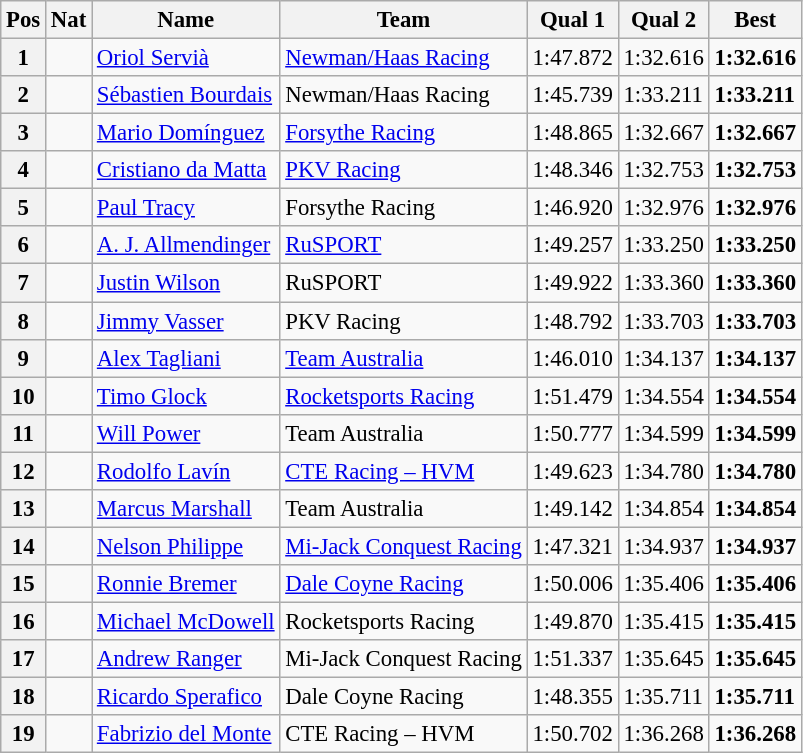<table class="wikitable" style="font-size: 95%;">
<tr>
<th>Pos</th>
<th>Nat</th>
<th>Name</th>
<th>Team</th>
<th>Qual 1</th>
<th>Qual 2</th>
<th>Best</th>
</tr>
<tr>
<th>1</th>
<td></td>
<td><a href='#'>Oriol Servià</a></td>
<td><a href='#'>Newman/Haas Racing</a></td>
<td>1:47.872</td>
<td>1:32.616</td>
<td><strong>1:32.616</strong></td>
</tr>
<tr>
<th>2</th>
<td></td>
<td><a href='#'>Sébastien Bourdais</a></td>
<td>Newman/Haas Racing</td>
<td>1:45.739</td>
<td>1:33.211</td>
<td><strong>1:33.211</strong></td>
</tr>
<tr>
<th>3</th>
<td></td>
<td><a href='#'>Mario Domínguez</a></td>
<td><a href='#'>Forsythe Racing</a></td>
<td>1:48.865</td>
<td>1:32.667</td>
<td><strong>1:32.667</strong></td>
</tr>
<tr>
<th>4</th>
<td></td>
<td><a href='#'>Cristiano da Matta</a></td>
<td><a href='#'>PKV Racing</a></td>
<td>1:48.346</td>
<td>1:32.753</td>
<td><strong>1:32.753</strong></td>
</tr>
<tr>
<th>5</th>
<td></td>
<td><a href='#'>Paul Tracy</a></td>
<td>Forsythe Racing</td>
<td>1:46.920</td>
<td>1:32.976</td>
<td><strong>1:32.976</strong></td>
</tr>
<tr>
<th>6</th>
<td></td>
<td><a href='#'>A. J. Allmendinger</a></td>
<td><a href='#'>RuSPORT</a></td>
<td>1:49.257</td>
<td>1:33.250</td>
<td><strong>1:33.250</strong></td>
</tr>
<tr>
<th>7</th>
<td></td>
<td><a href='#'>Justin Wilson</a></td>
<td>RuSPORT</td>
<td>1:49.922</td>
<td>1:33.360</td>
<td><strong>1:33.360</strong></td>
</tr>
<tr>
<th>8</th>
<td></td>
<td><a href='#'>Jimmy Vasser</a></td>
<td>PKV Racing</td>
<td>1:48.792</td>
<td>1:33.703</td>
<td><strong>1:33.703</strong></td>
</tr>
<tr>
<th>9</th>
<td></td>
<td><a href='#'>Alex Tagliani</a></td>
<td><a href='#'>Team Australia</a></td>
<td>1:46.010</td>
<td>1:34.137</td>
<td><strong>1:34.137</strong></td>
</tr>
<tr>
<th>10</th>
<td></td>
<td><a href='#'>Timo Glock</a></td>
<td><a href='#'>Rocketsports Racing</a></td>
<td>1:51.479</td>
<td>1:34.554</td>
<td><strong>1:34.554</strong></td>
</tr>
<tr>
<th>11</th>
<td></td>
<td><a href='#'>Will Power</a></td>
<td>Team Australia</td>
<td>1:50.777</td>
<td>1:34.599</td>
<td><strong>1:34.599</strong></td>
</tr>
<tr>
<th>12</th>
<td></td>
<td><a href='#'>Rodolfo Lavín</a></td>
<td><a href='#'>CTE Racing – HVM</a></td>
<td>1:49.623</td>
<td>1:34.780</td>
<td><strong>1:34.780</strong></td>
</tr>
<tr>
<th>13</th>
<td></td>
<td><a href='#'>Marcus Marshall</a></td>
<td>Team Australia</td>
<td>1:49.142</td>
<td>1:34.854</td>
<td><strong>1:34.854</strong></td>
</tr>
<tr>
<th>14</th>
<td></td>
<td><a href='#'>Nelson Philippe</a></td>
<td><a href='#'>Mi-Jack Conquest Racing</a></td>
<td>1:47.321</td>
<td>1:34.937</td>
<td><strong>1:34.937</strong></td>
</tr>
<tr>
<th>15</th>
<td></td>
<td><a href='#'>Ronnie Bremer</a></td>
<td><a href='#'>Dale Coyne Racing</a></td>
<td>1:50.006</td>
<td>1:35.406</td>
<td><strong>1:35.406</strong></td>
</tr>
<tr>
<th>16</th>
<td></td>
<td><a href='#'>Michael McDowell</a></td>
<td>Rocketsports Racing</td>
<td>1:49.870</td>
<td>1:35.415</td>
<td><strong>1:35.415</strong></td>
</tr>
<tr>
<th>17</th>
<td></td>
<td><a href='#'>Andrew Ranger</a></td>
<td>Mi-Jack Conquest Racing</td>
<td>1:51.337</td>
<td>1:35.645</td>
<td><strong>1:35.645</strong></td>
</tr>
<tr>
<th>18</th>
<td></td>
<td><a href='#'>Ricardo Sperafico</a></td>
<td>Dale Coyne Racing</td>
<td>1:48.355</td>
<td>1:35.711</td>
<td><strong>1:35.711</strong></td>
</tr>
<tr>
<th>19</th>
<td></td>
<td><a href='#'>Fabrizio del Monte</a></td>
<td>CTE Racing – HVM</td>
<td>1:50.702</td>
<td>1:36.268</td>
<td><strong>1:36.268</strong></td>
</tr>
</table>
